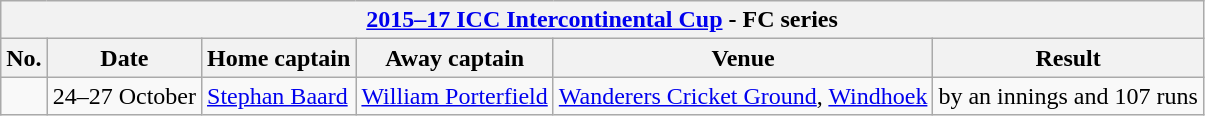<table class="wikitable">
<tr>
<th colspan="9"><a href='#'>2015–17 ICC Intercontinental Cup</a> - FC series</th>
</tr>
<tr>
<th>No.</th>
<th>Date</th>
<th>Home captain</th>
<th>Away captain</th>
<th>Venue</th>
<th>Result</th>
</tr>
<tr>
<td></td>
<td>24–27 October</td>
<td><a href='#'>Stephan Baard</a></td>
<td><a href='#'>William Porterfield</a></td>
<td><a href='#'>Wanderers Cricket Ground</a>, <a href='#'>Windhoek</a></td>
<td> by an innings and 107 runs</td>
</tr>
</table>
